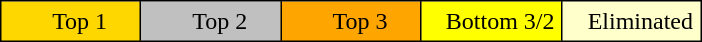<table border="2" cellpadding="4" style="background:white; border:1px solid black; border-collapse:collapse; margin:1em auto; text-align:center;" bgcolor=>
<tr>
<td style="background:gold; padding-left: 1em;" width="20%">Top 1</td>
<td style="background:silver; padding-left: 1em;" width="20%">Top 2</td>
<td style="background:orange; padding-left: 1em;" width="20%">Top 3</td>
<td style="background:yellow; padding-left: 1em;" width="20%">Bottom 3/2</td>
<td style="background:#FFFFCC; padding-left: 1em;" width="20%">Eliminated</td>
</tr>
</table>
